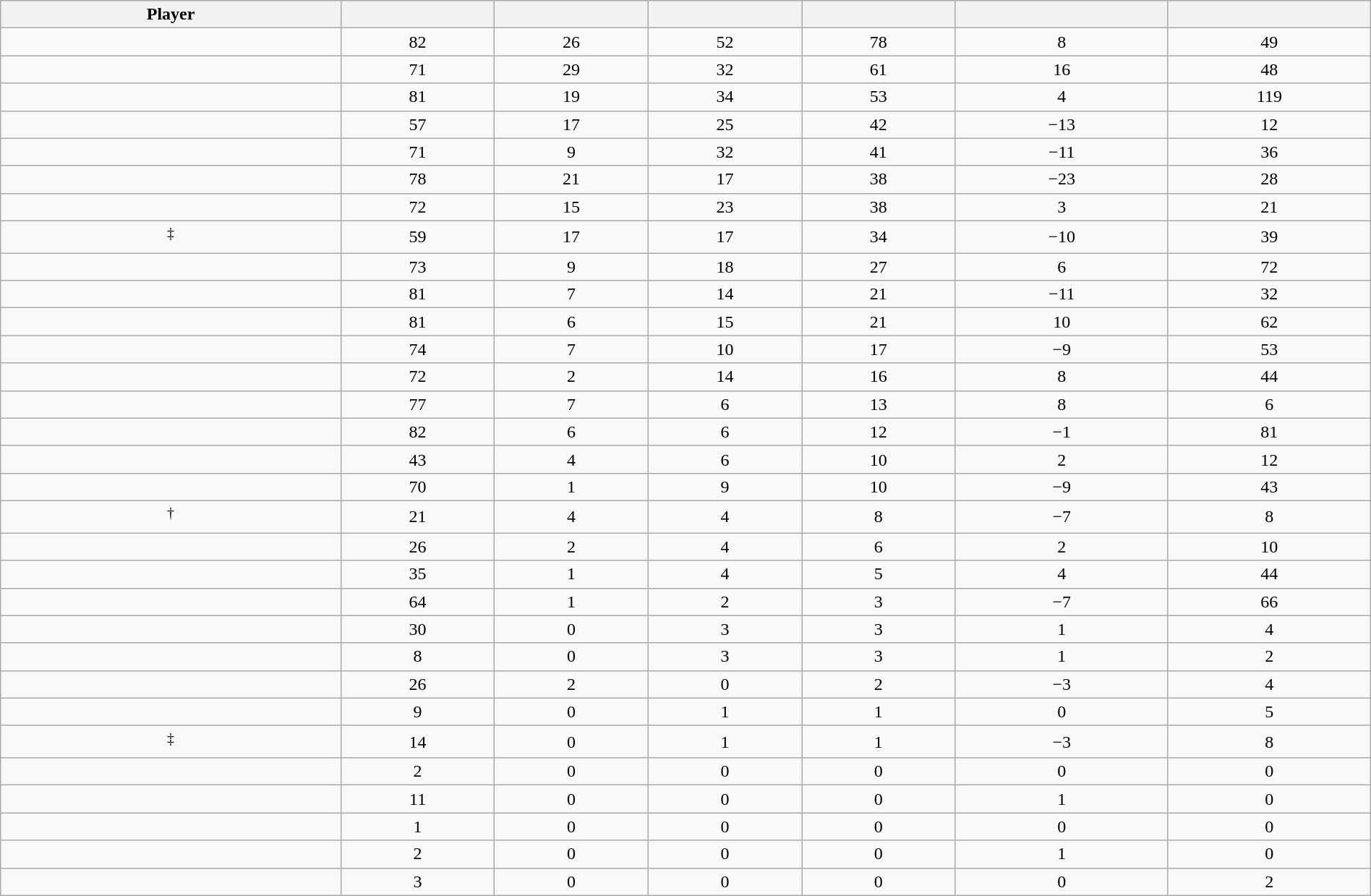<table class="wikitable sortable" style="width:100%; text-align:center;">
<tr>
<th>Player</th>
<th></th>
<th></th>
<th></th>
<th></th>
<th data-sort-type="number"></th>
<th></th>
</tr>
<tr>
<td></td>
<td>82</td>
<td>26</td>
<td>52</td>
<td>78</td>
<td>8</td>
<td>49</td>
</tr>
<tr>
<td></td>
<td>71</td>
<td>29</td>
<td>32</td>
<td>61</td>
<td>16</td>
<td>48</td>
</tr>
<tr>
<td></td>
<td>81</td>
<td>19</td>
<td>34</td>
<td>53</td>
<td>4</td>
<td>119</td>
</tr>
<tr>
<td></td>
<td>57</td>
<td>17</td>
<td>25</td>
<td>42</td>
<td>−13</td>
<td>12</td>
</tr>
<tr>
<td></td>
<td>71</td>
<td>9</td>
<td>32</td>
<td>41</td>
<td>−11</td>
<td>36</td>
</tr>
<tr>
<td></td>
<td>78</td>
<td>21</td>
<td>17</td>
<td>38</td>
<td>−23</td>
<td>28</td>
</tr>
<tr>
<td></td>
<td>72</td>
<td>15</td>
<td>23</td>
<td>38</td>
<td>3</td>
<td>21</td>
</tr>
<tr>
<td><sup>‡</sup></td>
<td>59</td>
<td>17</td>
<td>17</td>
<td>34</td>
<td>−10</td>
<td>39</td>
</tr>
<tr>
<td></td>
<td>73</td>
<td>9</td>
<td>18</td>
<td>27</td>
<td>6</td>
<td>72</td>
</tr>
<tr>
<td></td>
<td>81</td>
<td>7</td>
<td>14</td>
<td>21</td>
<td>−11</td>
<td>32</td>
</tr>
<tr>
<td></td>
<td>81</td>
<td>6</td>
<td>15</td>
<td>21</td>
<td>10</td>
<td>62</td>
</tr>
<tr>
<td></td>
<td>74</td>
<td>7</td>
<td>10</td>
<td>17</td>
<td>−9</td>
<td>53</td>
</tr>
<tr>
<td></td>
<td>72</td>
<td>2</td>
<td>14</td>
<td>16</td>
<td>8</td>
<td>44</td>
</tr>
<tr>
<td></td>
<td>77</td>
<td>7</td>
<td>6</td>
<td>13</td>
<td>8</td>
<td>6</td>
</tr>
<tr>
<td></td>
<td>82</td>
<td>6</td>
<td>6</td>
<td>12</td>
<td>−1</td>
<td>81</td>
</tr>
<tr>
<td></td>
<td>43</td>
<td>4</td>
<td>6</td>
<td>10</td>
<td>2</td>
<td>12</td>
</tr>
<tr>
<td></td>
<td>70</td>
<td>1</td>
<td>9</td>
<td>10</td>
<td>−9</td>
<td>43</td>
</tr>
<tr>
<td><sup>†</sup></td>
<td>21</td>
<td>4</td>
<td>4</td>
<td>8</td>
<td>−7</td>
<td>8</td>
</tr>
<tr>
<td></td>
<td>26</td>
<td>2</td>
<td>4</td>
<td>6</td>
<td>2</td>
<td>10</td>
</tr>
<tr>
<td></td>
<td>35</td>
<td>1</td>
<td>4</td>
<td>5</td>
<td>4</td>
<td>44</td>
</tr>
<tr>
<td></td>
<td>64</td>
<td>1</td>
<td>2</td>
<td>3</td>
<td>−7</td>
<td>66</td>
</tr>
<tr>
<td></td>
<td>30</td>
<td>0</td>
<td>3</td>
<td>3</td>
<td>1</td>
<td>4</td>
</tr>
<tr>
<td></td>
<td>8</td>
<td>0</td>
<td>3</td>
<td>3</td>
<td>1</td>
<td>2</td>
</tr>
<tr>
<td></td>
<td>26</td>
<td>2</td>
<td>0</td>
<td>2</td>
<td>−3</td>
<td>4</td>
</tr>
<tr>
<td></td>
<td>9</td>
<td>0</td>
<td>1</td>
<td>1</td>
<td>0</td>
<td>5</td>
</tr>
<tr>
<td><sup>‡</sup></td>
<td>14</td>
<td>0</td>
<td>1</td>
<td>1</td>
<td>−3</td>
<td>8</td>
</tr>
<tr>
<td></td>
<td>2</td>
<td>0</td>
<td>0</td>
<td>0</td>
<td>0</td>
<td>0</td>
</tr>
<tr>
<td></td>
<td>11</td>
<td>0</td>
<td>0</td>
<td>0</td>
<td>1</td>
<td>0</td>
</tr>
<tr>
<td></td>
<td>1</td>
<td>0</td>
<td>0</td>
<td>0</td>
<td>0</td>
<td>0</td>
</tr>
<tr>
<td></td>
<td>2</td>
<td>0</td>
<td>0</td>
<td>0</td>
<td>1</td>
<td>0</td>
</tr>
<tr>
<td></td>
<td>3</td>
<td>0</td>
<td>0</td>
<td>0</td>
<td>0</td>
<td>2</td>
</tr>
</table>
